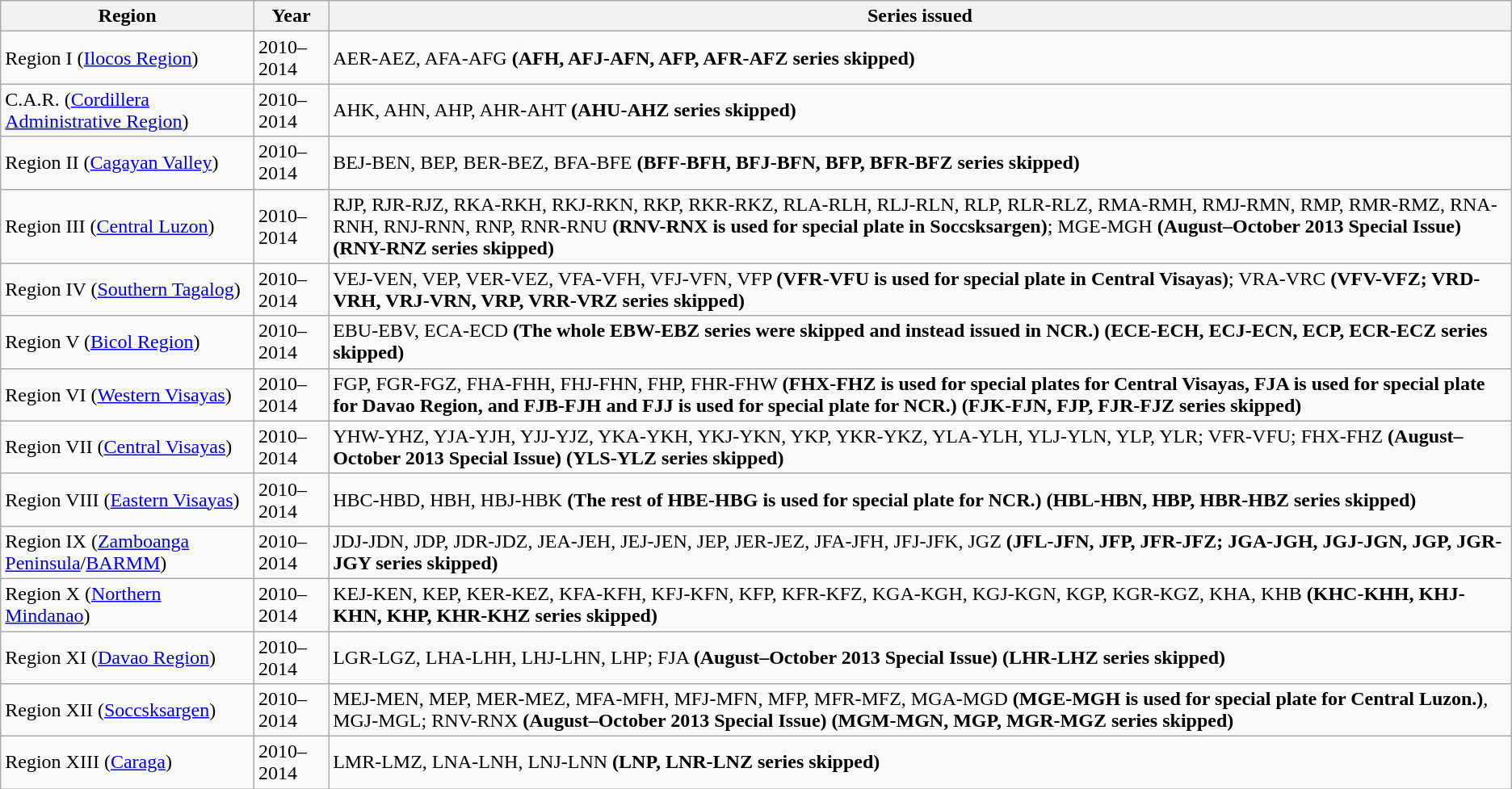<table class="wikitable">
<tr>
<th>Region</th>
<th>Year</th>
<th>Series issued</th>
</tr>
<tr>
<td>Region I (<a href='#'>Ilocos Region</a>)</td>
<td>2010–2014</td>
<td>AER-AEZ, AFA-AFG <strong>(AFH, AFJ-AFN, AFP, AFR-AFZ series skipped)</strong></td>
</tr>
<tr>
<td>C.A.R. (<a href='#'>Cordillera Administrative Region</a>)</td>
<td>2010–2014</td>
<td>AHK, AHN, AHP, AHR-AHT <strong>(AHU-AHZ series skipped)</strong></td>
</tr>
<tr>
<td>Region II (<a href='#'>Cagayan Valley</a>)</td>
<td>2010–2014</td>
<td>BEJ-BEN, BEP, BER-BEZ, BFA-BFE <strong>(BFF-BFH, BFJ-BFN, BFP, BFR-BFZ series skipped)</strong></td>
</tr>
<tr>
<td>Region III (<a href='#'>Central Luzon</a>)</td>
<td>2010–2014</td>
<td>RJP, RJR-RJZ, RKA-RKH, RKJ-RKN, RKP, RKR-RKZ, RLA-RLH, RLJ-RLN, RLP, RLR-RLZ, RMA-RMH, RMJ-RMN, RMP, RMR-RMZ, RNA-RNH, RNJ-RNN, RNP, RNR-RNU <strong>(RNV-RNX is used for special plate in Soccsksargen)</strong>; MGE-MGH <strong>(August–October 2013 Special Issue)</strong> <strong>(RNY-RNZ series skipped)</strong></td>
</tr>
<tr>
<td>Region IV (<a href='#'>Southern Tagalog</a>)</td>
<td>2010–2014</td>
<td>VEJ-VEN, VEP, VER-VEZ, VFA-VFH, VFJ-VFN, VFP <strong>(VFR-VFU is used for special plate in Central Visayas)</strong>; VRA-VRC <strong>(VFV-VFZ; VRD-VRH, VRJ-VRN, VRP, VRR-VRZ series skipped)</strong></td>
</tr>
<tr>
<td>Region V (<a href='#'>Bicol Region</a>)</td>
<td>2010–2014</td>
<td>EBU-EBV, ECA-ECD <strong>(The whole EBW-EBZ series were skipped and instead issued in NCR.)</strong> <strong>(ECE-ECH, ECJ-ECN, ECP, ECR-ECZ series skipped)</strong></td>
</tr>
<tr>
<td>Region VI (<a href='#'>Western Visayas</a>)</td>
<td>2010–2014</td>
<td>FGP, FGR-FGZ, FHA-FHH, FHJ-FHN, FHP, FHR-FHW <strong>(FHX-FHZ is used for special plates for Central Visayas, FJA is used for special plate for Davao Region, and FJB-FJH and FJJ is used for special plate for NCR.)</strong> <strong>(FJK-FJN, FJP, FJR-FJZ series skipped)</strong></td>
</tr>
<tr>
<td>Region VII (<a href='#'>Central Visayas</a>)</td>
<td>2010–2014</td>
<td>YHW-YHZ, YJA-YJH, YJJ-YJZ, YKA-YKH, YKJ-YKN, YKP, YKR-YKZ, YLA-YLH, YLJ-YLN, YLP, YLR; VFR-VFU; FHX-FHZ <strong>(August–October 2013 Special Issue)</strong> <strong>(YLS-YLZ series skipped)</strong></td>
</tr>
<tr>
<td>Region VIII (<a href='#'>Eastern Visayas</a>)</td>
<td>2010–2014</td>
<td>HBC-HBD, HBH, HBJ-HBK <strong>(The rest of HBE-HBG is used for special plate for NCR.)</strong> <strong>(HBL-HBN, HBP, HBR-HBZ series skipped)</strong></td>
</tr>
<tr>
<td>Region IX (<a href='#'>Zamboanga Peninsula</a>/<a href='#'>BARMM</a>)</td>
<td>2010–2014</td>
<td>JDJ-JDN, JDP, JDR-JDZ, JEA-JEH, JEJ-JEN, JEP, JER-JEZ, JFA-JFH, JFJ-JFK, JGZ <strong>(JFL-JFN, JFP, JFR-JFZ; JGA-JGH, JGJ-JGN, JGP, JGR-JGY series skipped)</strong></td>
</tr>
<tr>
<td>Region X (<a href='#'>Northern Mindanao</a>)</td>
<td>2010–2014</td>
<td>KEJ-KEN, KEP, KER-KEZ, KFA-KFH, KFJ-KFN, KFP, KFR-KFZ, KGA-KGH, KGJ-KGN, KGP, KGR-KGZ, KHA, KHB <strong>(KHC-KHH, KHJ-KHN, KHP, KHR-KHZ series skipped)</strong></td>
</tr>
<tr>
<td>Region XI (<a href='#'>Davao Region</a>)</td>
<td>2010–2014</td>
<td>LGR-LGZ, LHA-LHH, LHJ-LHN, LHP; FJA <strong>(August–October 2013 Special Issue)</strong> <strong>(LHR-LHZ series skipped)</strong></td>
</tr>
<tr>
<td>Region XII (<a href='#'>Soccsksargen</a>)</td>
<td>2010–2014</td>
<td>MEJ-MEN, MEP, MER-MEZ, MFA-MFH, MFJ-MFN, MFP, MFR-MFZ, MGA-MGD <strong>(MGE-MGH is used for special plate for Central Luzon.)</strong>, MGJ-MGL; RNV-RNX <strong>(August–October 2013 Special Issue)</strong> <strong>(MGM-MGN, MGP, MGR-MGZ series skipped)</strong></td>
</tr>
<tr>
<td>Region XIII (<a href='#'>Caraga</a>)</td>
<td>2010–2014</td>
<td>LMR-LMZ, LNA-LNH, LNJ-LNN <strong>(LNP, LNR-LNZ series skipped)</strong></td>
</tr>
</table>
